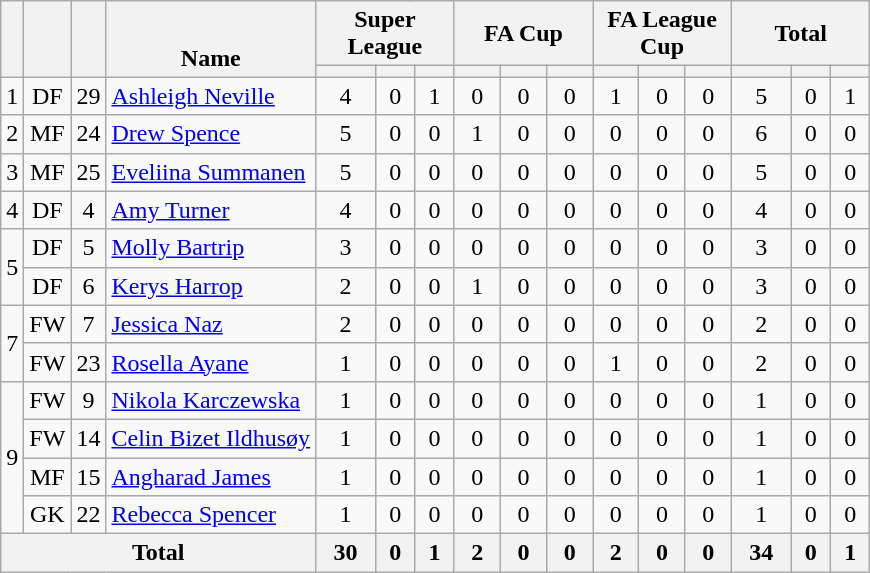<table class="wikitable sortable" style="text-align:center">
<tr>
<th rowspan="2" style="vertical-align:bottom;"></th>
<th rowspan="2" style="vertical-align:bottom;"></th>
<th rowspan="2" style="vertical-align:bottom;"></th>
<th rowspan="2" style="vertical-align:bottom;">Name</th>
<th colspan="3" style="width:85px;">Super League</th>
<th colspan="3" style="width:85px;">FA Cup</th>
<th colspan="3" style="width:85px;">FA League Cup</th>
<th colspan="3" style="width:85px;">Total</th>
</tr>
<tr>
<th></th>
<th></th>
<th></th>
<th></th>
<th></th>
<th></th>
<th></th>
<th></th>
<th></th>
<th></th>
<th></th>
<th></th>
</tr>
<tr>
<td>1</td>
<td>DF</td>
<td>29</td>
<td align=left> <a href='#'>Ashleigh Neville</a></td>
<td>4</td>
<td>0</td>
<td>1</td>
<td>0</td>
<td>0</td>
<td>0</td>
<td>1</td>
<td>0</td>
<td>0</td>
<td>5</td>
<td>0</td>
<td>1</td>
</tr>
<tr>
<td>2</td>
<td>MF</td>
<td>24</td>
<td align=left> <a href='#'>Drew Spence</a></td>
<td>5</td>
<td>0</td>
<td>0</td>
<td>1</td>
<td>0</td>
<td>0</td>
<td>0</td>
<td>0</td>
<td>0</td>
<td>6</td>
<td>0</td>
<td>0</td>
</tr>
<tr>
<td>3</td>
<td>MF</td>
<td>25</td>
<td align=left> <a href='#'>Eveliina Summanen</a></td>
<td>5</td>
<td>0</td>
<td>0</td>
<td>0</td>
<td>0</td>
<td>0</td>
<td>0</td>
<td>0</td>
<td>0</td>
<td>5</td>
<td>0</td>
<td>0</td>
</tr>
<tr>
<td>4</td>
<td>DF</td>
<td>4</td>
<td align=left> <a href='#'>Amy Turner</a></td>
<td>4</td>
<td>0</td>
<td>0</td>
<td>0</td>
<td>0</td>
<td>0</td>
<td>0</td>
<td>0</td>
<td>0</td>
<td>4</td>
<td>0</td>
<td>0</td>
</tr>
<tr>
<td rowspan="2">5</td>
<td>DF</td>
<td>5</td>
<td align=left> <a href='#'>Molly Bartrip</a></td>
<td>3</td>
<td>0</td>
<td>0</td>
<td>0</td>
<td>0</td>
<td>0</td>
<td>0</td>
<td>0</td>
<td>0</td>
<td>3</td>
<td>0</td>
<td>0</td>
</tr>
<tr>
<td>DF</td>
<td>6</td>
<td align=left> <a href='#'>Kerys Harrop</a></td>
<td>2</td>
<td>0</td>
<td>0</td>
<td>1</td>
<td>0</td>
<td>0</td>
<td>0</td>
<td>0</td>
<td>0</td>
<td>3</td>
<td>0</td>
<td>0</td>
</tr>
<tr>
<td rowspan="2">7</td>
<td>FW</td>
<td>7</td>
<td align=left> <a href='#'>Jessica Naz</a></td>
<td>2</td>
<td>0</td>
<td>0</td>
<td>0</td>
<td>0</td>
<td>0</td>
<td>0</td>
<td>0</td>
<td>0</td>
<td>2</td>
<td>0</td>
<td>0</td>
</tr>
<tr>
<td>FW</td>
<td>23</td>
<td align=left> <a href='#'>Rosella Ayane</a></td>
<td>1</td>
<td>0</td>
<td>0</td>
<td>0</td>
<td>0</td>
<td>0</td>
<td>1</td>
<td>0</td>
<td>0</td>
<td>2</td>
<td>0</td>
<td>0</td>
</tr>
<tr>
<td rowspan="4">9</td>
<td>FW</td>
<td>9</td>
<td align=left> <a href='#'>Nikola Karczewska</a></td>
<td>1</td>
<td>0</td>
<td>0</td>
<td>0</td>
<td>0</td>
<td>0</td>
<td>0</td>
<td>0</td>
<td>0</td>
<td>1</td>
<td>0</td>
<td>0</td>
</tr>
<tr>
<td>FW</td>
<td>14</td>
<td align=left> <a href='#'>Celin Bizet Ildhusøy</a></td>
<td>1</td>
<td>0</td>
<td>0</td>
<td>0</td>
<td>0</td>
<td>0</td>
<td>0</td>
<td>0</td>
<td>0</td>
<td>1</td>
<td>0</td>
<td>0</td>
</tr>
<tr>
<td>MF</td>
<td>15</td>
<td align=left> <a href='#'>Angharad James</a></td>
<td>1</td>
<td>0</td>
<td>0</td>
<td>0</td>
<td>0</td>
<td>0</td>
<td>0</td>
<td>0</td>
<td>0</td>
<td>1</td>
<td>0</td>
<td>0</td>
</tr>
<tr>
<td>GK</td>
<td>22</td>
<td align=left> <a href='#'>Rebecca Spencer</a></td>
<td>1</td>
<td>0</td>
<td>0</td>
<td>0</td>
<td>0</td>
<td>0</td>
<td>0</td>
<td>0</td>
<td>0</td>
<td>1</td>
<td>0</td>
<td>0</td>
</tr>
<tr>
<th colspan="4">Total</th>
<th>30</th>
<th>0</th>
<th>1</th>
<th>2</th>
<th>0</th>
<th>0</th>
<th>2</th>
<th>0</th>
<th>0</th>
<th>34</th>
<th>0</th>
<th>1</th>
</tr>
</table>
